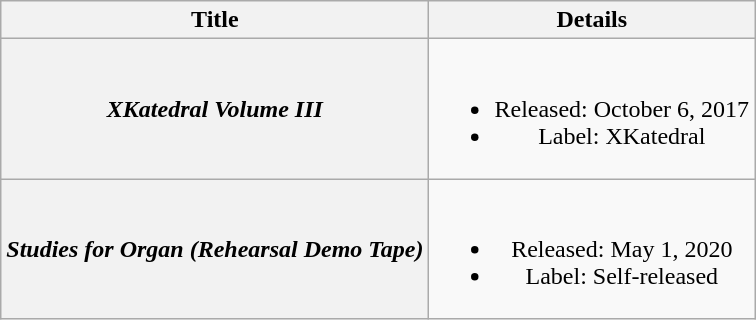<table class="wikitable plainrowheaders" style="text-align:center;">
<tr>
<th scope="col">Title</th>
<th scope="col">Details</th>
</tr>
<tr>
<th scope="row"><em>XKatedral Volume III</em><br></th>
<td><br><ul><li>Released: October 6, 2017</li><li>Label: XKatedral</li></ul></td>
</tr>
<tr>
<th scope="row"><em>Studies for Organ (Rehearsal Demo Tape)</em></th>
<td><br><ul><li>Released: May 1, 2020</li><li>Label: Self-released</li></ul></td>
</tr>
</table>
